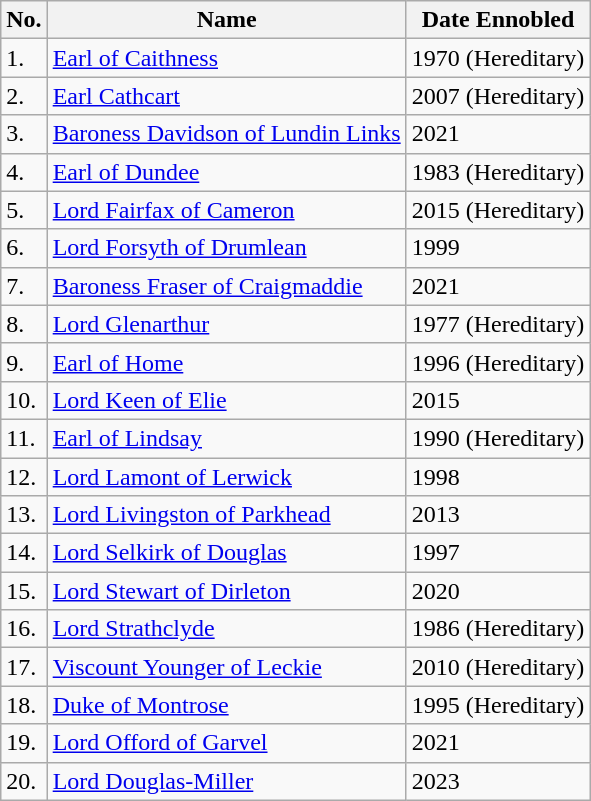<table class="wikitable">
<tr>
<th>No.</th>
<th>Name</th>
<th>Date Ennobled</th>
</tr>
<tr>
<td>1.</td>
<td><a href='#'>Earl of Caithness</a></td>
<td>1970 (Hereditary)</td>
</tr>
<tr>
<td>2.</td>
<td><a href='#'>Earl Cathcart</a></td>
<td>2007 (Hereditary)</td>
</tr>
<tr>
<td>3.</td>
<td><a href='#'>Baroness Davidson of Lundin Links</a></td>
<td>2021</td>
</tr>
<tr>
<td>4.</td>
<td><a href='#'>Earl of Dundee</a></td>
<td>1983 (Hereditary)</td>
</tr>
<tr>
<td>5.</td>
<td><a href='#'>Lord Fairfax of Cameron</a></td>
<td>2015 (Hereditary)</td>
</tr>
<tr>
<td>6.</td>
<td><a href='#'>Lord Forsyth of Drumlean</a></td>
<td>1999</td>
</tr>
<tr>
<td>7.</td>
<td><a href='#'>Baroness Fraser of Craigmaddie</a></td>
<td>2021</td>
</tr>
<tr>
<td>8.</td>
<td><a href='#'>Lord Glenarthur</a></td>
<td>1977 (Hereditary)</td>
</tr>
<tr>
<td>9.</td>
<td><a href='#'>Earl of Home</a></td>
<td>1996 (Hereditary)</td>
</tr>
<tr>
<td>10.</td>
<td><a href='#'>Lord Keen of Elie</a></td>
<td>2015</td>
</tr>
<tr>
<td>11.</td>
<td><a href='#'>Earl of Lindsay</a></td>
<td>1990 (Hereditary)</td>
</tr>
<tr>
<td>12.</td>
<td><a href='#'>Lord Lamont of Lerwick</a></td>
<td>1998</td>
</tr>
<tr>
<td>13.</td>
<td><a href='#'>Lord Livingston of Parkhead</a></td>
<td>2013</td>
</tr>
<tr>
<td>14.</td>
<td><a href='#'>Lord Selkirk of Douglas</a></td>
<td>1997</td>
</tr>
<tr>
<td>15.</td>
<td><a href='#'>Lord Stewart of Dirleton</a></td>
<td>2020</td>
</tr>
<tr>
<td>16.</td>
<td><a href='#'>Lord Strathclyde</a></td>
<td>1986 (Hereditary)</td>
</tr>
<tr>
<td>17.</td>
<td><a href='#'>Viscount Younger of Leckie</a></td>
<td>2010 (Hereditary)</td>
</tr>
<tr>
<td>18.</td>
<td><a href='#'>Duke of Montrose</a></td>
<td>1995 (Hereditary)</td>
</tr>
<tr>
<td>19.</td>
<td><a href='#'>Lord Offord of Garvel</a></td>
<td>2021</td>
</tr>
<tr>
<td>20.</td>
<td><a href='#'>Lord Douglas-Miller</a></td>
<td>2023</td>
</tr>
</table>
